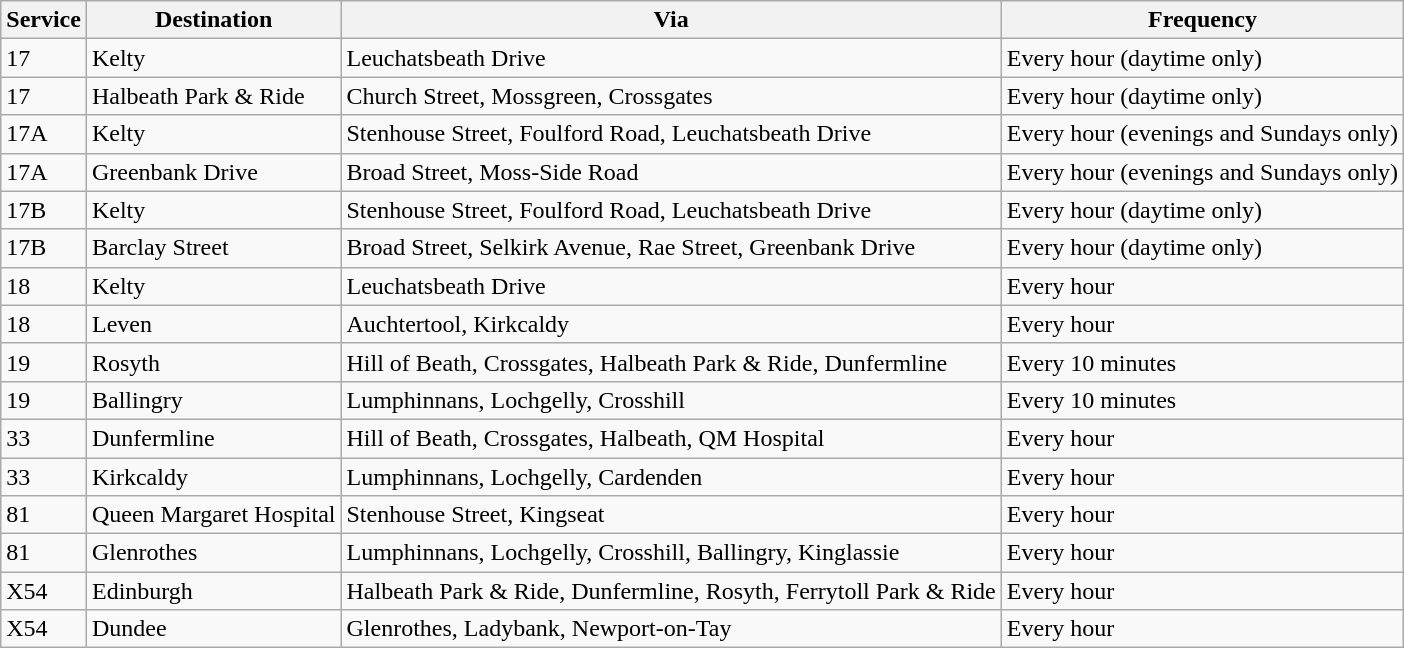<table class="wikitable">
<tr>
<th>Service</th>
<th>Destination</th>
<th>Via</th>
<th>Frequency</th>
</tr>
<tr>
<td>17</td>
<td>Kelty</td>
<td>Leuchatsbeath Drive</td>
<td>Every hour (daytime only)</td>
</tr>
<tr>
<td>17</td>
<td>Halbeath Park & Ride</td>
<td>Church Street, Mossgreen, Crossgates</td>
<td>Every hour (daytime only)</td>
</tr>
<tr>
<td>17A</td>
<td>Kelty</td>
<td>Stenhouse Street, Foulford Road, Leuchatsbeath Drive</td>
<td>Every hour (evenings and Sundays only)</td>
</tr>
<tr>
<td>17A</td>
<td>Greenbank Drive</td>
<td>Broad Street, Moss-Side Road</td>
<td>Every hour (evenings and Sundays only)</td>
</tr>
<tr>
<td>17B</td>
<td>Kelty</td>
<td>Stenhouse Street, Foulford Road, Leuchatsbeath Drive</td>
<td>Every hour (daytime only)</td>
</tr>
<tr>
<td>17B</td>
<td>Barclay Street</td>
<td>Broad Street, Selkirk Avenue, Rae Street, Greenbank Drive</td>
<td>Every hour (daytime only)</td>
</tr>
<tr>
<td>18</td>
<td>Kelty</td>
<td>Leuchatsbeath Drive</td>
<td>Every hour</td>
</tr>
<tr>
<td>18</td>
<td>Leven</td>
<td>Auchtertool, Kirkcaldy</td>
<td>Every hour</td>
</tr>
<tr>
<td>19</td>
<td>Rosyth</td>
<td>Hill of Beath, Crossgates, Halbeath Park & Ride, Dunfermline</td>
<td>Every 10 minutes</td>
</tr>
<tr>
<td>19</td>
<td>Ballingry</td>
<td>Lumphinnans, Lochgelly, Crosshill</td>
<td>Every 10 minutes</td>
</tr>
<tr>
<td>33</td>
<td>Dunfermline</td>
<td>Hill of Beath, Crossgates, Halbeath, QM Hospital</td>
<td>Every hour</td>
</tr>
<tr>
<td>33</td>
<td>Kirkcaldy</td>
<td>Lumphinnans, Lochgelly, Cardenden</td>
<td>Every hour</td>
</tr>
<tr>
<td>81</td>
<td>Queen Margaret Hospital</td>
<td>Stenhouse Street, Kingseat</td>
<td>Every hour</td>
</tr>
<tr>
<td>81</td>
<td>Glenrothes</td>
<td>Lumphinnans, Lochgelly, Crosshill, Ballingry, Kinglassie</td>
<td>Every hour</td>
</tr>
<tr>
<td>X54</td>
<td>Edinburgh</td>
<td>Halbeath Park & Ride, Dunfermline, Rosyth, Ferrytoll Park & Ride</td>
<td>Every hour</td>
</tr>
<tr>
<td>X54</td>
<td>Dundee</td>
<td>Glenrothes, Ladybank, Newport-on-Tay</td>
<td>Every hour</td>
</tr>
</table>
